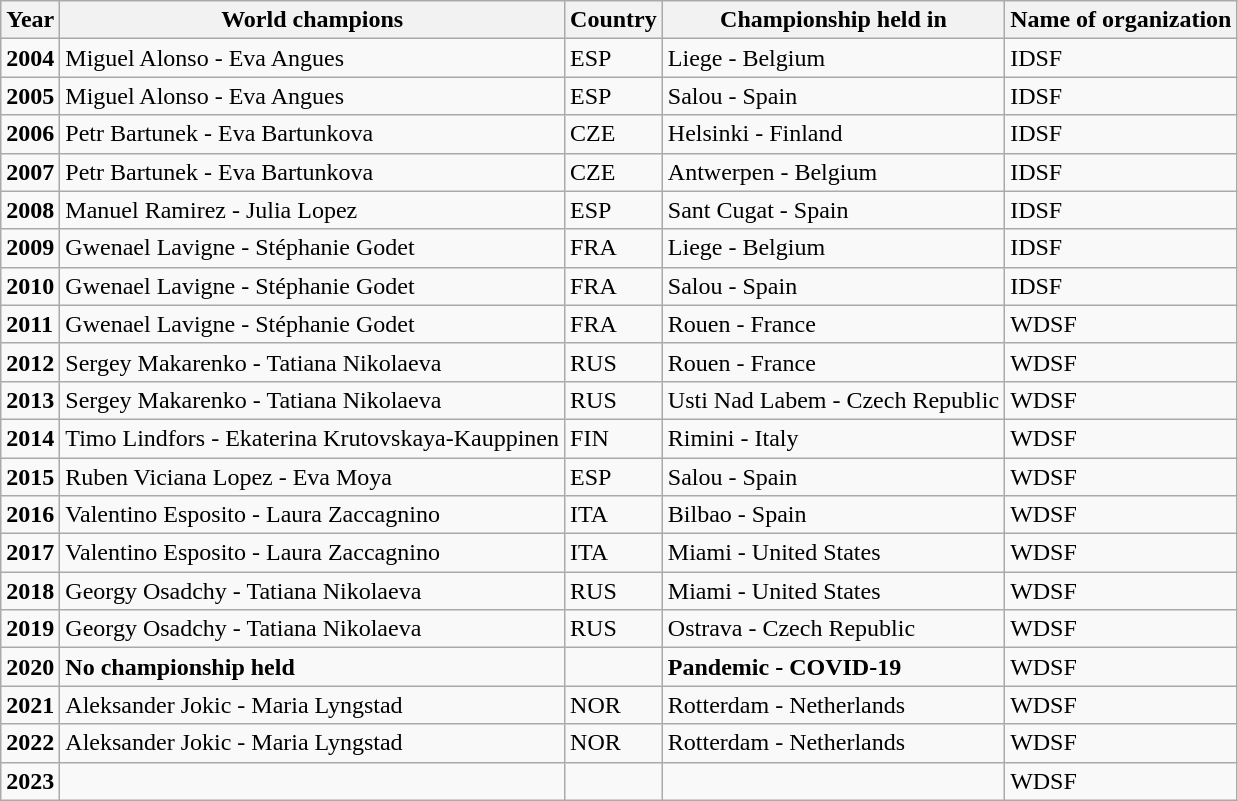<table class="wikitable">
<tr>
<th>Year</th>
<th>World champions</th>
<th>Country</th>
<th>Championship held in</th>
<th>Name of organization</th>
</tr>
<tr>
<td><strong>2004</strong></td>
<td>Miguel Alonso - Eva Angues</td>
<td>ESP</td>
<td>Liege - Belgium</td>
<td>IDSF</td>
</tr>
<tr>
<td><strong>2005</strong></td>
<td>Miguel Alonso - Eva Angues</td>
<td>ESP</td>
<td>Salou - Spain</td>
<td>IDSF</td>
</tr>
<tr>
<td><strong>2006</strong></td>
<td>Petr Bartunek - Eva Bartunkova</td>
<td>CZE</td>
<td>Helsinki - Finland</td>
<td>IDSF</td>
</tr>
<tr>
<td><strong>2007</strong></td>
<td>Petr Bartunek - Eva Bartunkova</td>
<td>CZE</td>
<td>Antwerpen - Belgium</td>
<td>IDSF</td>
</tr>
<tr>
<td><strong>2008</strong></td>
<td>Manuel Ramirez - Julia Lopez</td>
<td>ESP</td>
<td>Sant Cugat - Spain</td>
<td>IDSF</td>
</tr>
<tr>
<td><strong>2009</strong></td>
<td>Gwenael Lavigne - Stéphanie Godet</td>
<td>FRA</td>
<td>Liege - Belgium</td>
<td>IDSF</td>
</tr>
<tr>
<td><strong>2010</strong></td>
<td>Gwenael Lavigne - Stéphanie Godet</td>
<td>FRA</td>
<td>Salou - Spain</td>
<td>IDSF</td>
</tr>
<tr>
<td><strong>2011</strong></td>
<td>Gwenael Lavigne - Stéphanie Godet</td>
<td>FRA</td>
<td>Rouen - France</td>
<td>WDSF</td>
</tr>
<tr>
<td><strong>2012</strong></td>
<td>Sergey Makarenko - Tatiana Nikolaeva</td>
<td>RUS</td>
<td>Rouen - France</td>
<td>WDSF</td>
</tr>
<tr>
<td><strong>2013</strong></td>
<td>Sergey Makarenko - Tatiana Nikolaeva</td>
<td>RUS</td>
<td>Usti Nad Labem - Czech Republic</td>
<td>WDSF</td>
</tr>
<tr>
<td><strong>2014</strong></td>
<td>Timo Lindfors - Ekaterina Krutovskaya-Kauppinen</td>
<td>FIN</td>
<td>Rimini - Italy</td>
<td>WDSF</td>
</tr>
<tr>
<td><strong>2015</strong></td>
<td>Ruben Viciana Lopez - Eva Moya</td>
<td>ESP</td>
<td>Salou - Spain</td>
<td>WDSF</td>
</tr>
<tr>
<td><strong>2016</strong></td>
<td>Valentino Esposito - Laura Zaccagnino</td>
<td>ITA</td>
<td>Bilbao - Spain</td>
<td>WDSF</td>
</tr>
<tr>
<td><strong>2017</strong></td>
<td>Valentino Esposito - Laura Zaccagnino</td>
<td>ITA</td>
<td>Miami - United States</td>
<td>WDSF</td>
</tr>
<tr>
<td><strong>2018</strong></td>
<td>Georgy Osadchy - Tatiana Nikolaeva</td>
<td>RUS</td>
<td>Miami - United States</td>
<td>WDSF</td>
</tr>
<tr>
<td><strong>2019</strong></td>
<td>Georgy Osadchy - Tatiana Nikolaeva</td>
<td>RUS</td>
<td>Ostrava - Czech Republic</td>
<td>WDSF</td>
</tr>
<tr>
<td><strong>2020</strong></td>
<td><strong>No championship held</strong></td>
<td></td>
<td><strong>Pandemic - COVID-19</strong></td>
<td>WDSF</td>
</tr>
<tr>
<td><strong>2021</strong></td>
<td>Aleksander Jokic - Maria Lyngstad</td>
<td>NOR</td>
<td>Rotterdam - Netherlands</td>
<td>WDSF</td>
</tr>
<tr>
<td><strong>2022</strong></td>
<td>Aleksander Jokic - Maria Lyngstad</td>
<td>NOR</td>
<td>Rotterdam - Netherlands</td>
<td>WDSF</td>
</tr>
<tr>
<td><strong>2023</strong></td>
<td></td>
<td></td>
<td></td>
<td>WDSF</td>
</tr>
</table>
